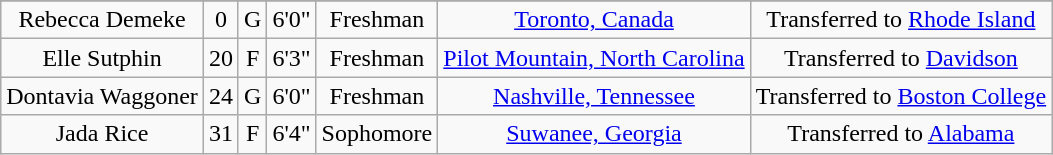<table class="wikitable sortable" border="1" style="text-align: center;">
<tr align=center>
</tr>
<tr>
<td>Rebecca Demeke</td>
<td>0</td>
<td>G</td>
<td>6'0"</td>
<td>Freshman</td>
<td><a href='#'>Toronto, Canada</a></td>
<td>Transferred to <a href='#'>Rhode Island</a></td>
</tr>
<tr>
<td>Elle Sutphin</td>
<td>20</td>
<td>F</td>
<td>6'3"</td>
<td> Freshman</td>
<td><a href='#'>Pilot Mountain, North Carolina</a></td>
<td>Transferred to <a href='#'>Davidson</a></td>
</tr>
<tr>
<td>Dontavia Waggoner</td>
<td>24</td>
<td>G</td>
<td>6'0"</td>
<td>Freshman</td>
<td><a href='#'>Nashville, Tennessee</a></td>
<td>Transferred to <a href='#'>Boston College</a></td>
</tr>
<tr>
<td>Jada Rice</td>
<td>31</td>
<td>F</td>
<td>6'4"</td>
<td> Sophomore</td>
<td><a href='#'>Suwanee, Georgia</a></td>
<td>Transferred to <a href='#'>Alabama</a></td>
</tr>
</table>
